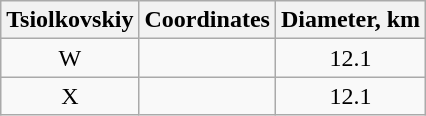<table class="wikitable" style="text-align:center">
<tr>
<th>Tsiolkovskiy</th>
<th class="unsortable">Coordinates</th>
<th>Diameter, km</th>
</tr>
<tr>
<td>W</td>
<td></td>
<td>12.1</td>
</tr>
<tr>
<td>X</td>
<td></td>
<td>12.1</td>
</tr>
</table>
